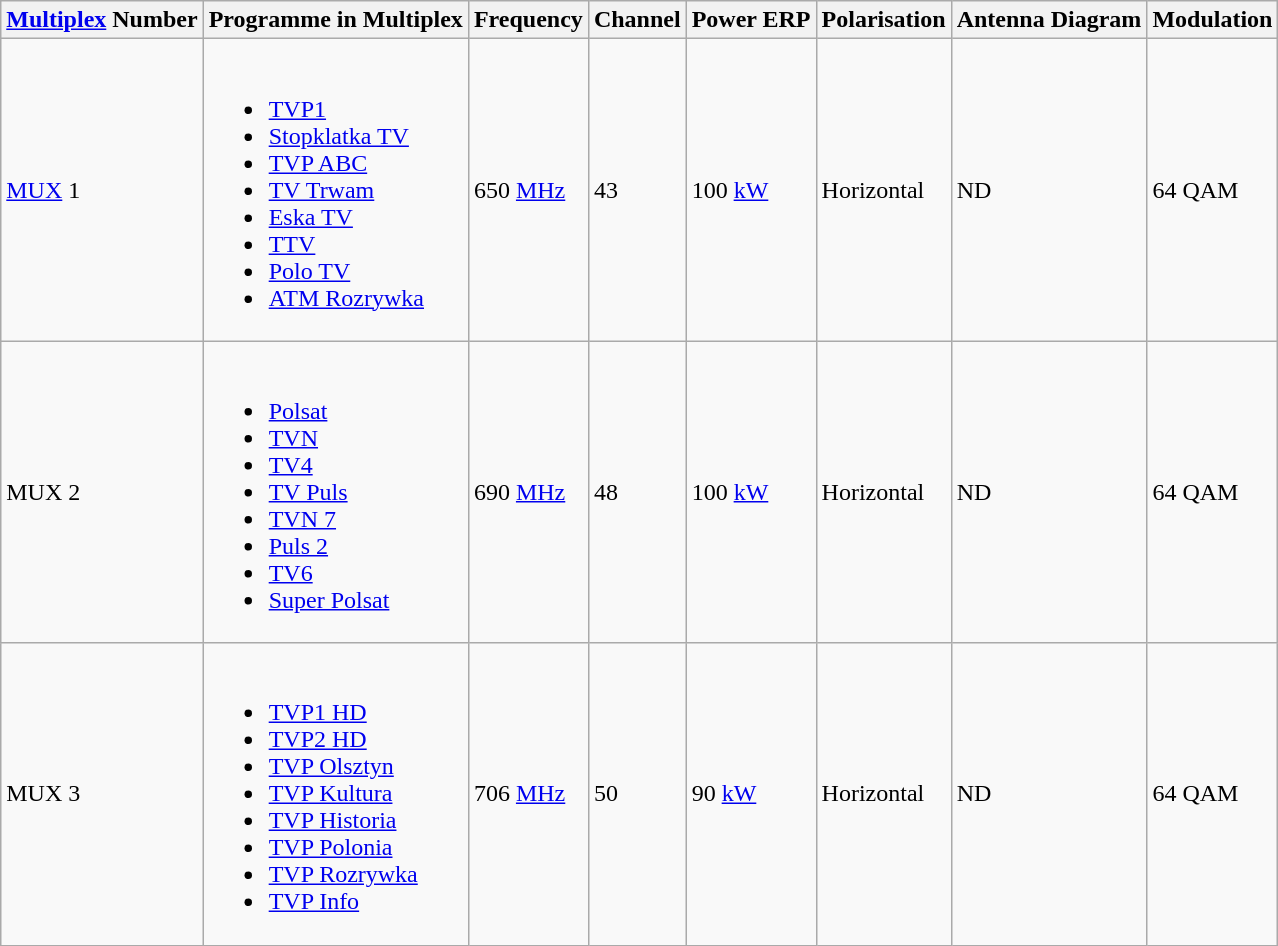<table class="wikitable">
<tr>
<th><a href='#'>Multiplex</a> Number</th>
<th>Programme in Multiplex</th>
<th>Frequency</th>
<th>Channel</th>
<th>Power ERP</th>
<th>Polarisation</th>
<th>Antenna Diagram</th>
<th>Modulation</th>
</tr>
<tr>
<td><a href='#'>MUX</a> 1</td>
<td><br><ul><li><a href='#'>TVP1</a></li><li><a href='#'>Stopklatka TV</a></li><li><a href='#'>TVP ABC</a></li><li><a href='#'>TV Trwam</a></li><li><a href='#'>Eska TV</a></li><li><a href='#'>TTV</a></li><li><a href='#'>Polo TV</a></li><li><a href='#'>ATM Rozrywka</a></li></ul></td>
<td>650 <a href='#'>MHz</a></td>
<td>43</td>
<td>100 <a href='#'>kW</a></td>
<td>Horizontal</td>
<td>ND</td>
<td>64 QAM</td>
</tr>
<tr>
<td>MUX 2</td>
<td><br><ul><li><a href='#'>Polsat</a></li><li><a href='#'>TVN</a></li><li><a href='#'>TV4</a></li><li><a href='#'>TV Puls</a></li><li><a href='#'>TVN 7</a></li><li><a href='#'>Puls 2</a></li><li><a href='#'>TV6</a></li><li><a href='#'>Super Polsat</a></li></ul></td>
<td>690 <a href='#'>MHz</a></td>
<td>48</td>
<td>100 <a href='#'>kW</a></td>
<td>Horizontal</td>
<td>ND</td>
<td>64 QAM</td>
</tr>
<tr>
<td>MUX 3</td>
<td><br><ul><li><a href='#'>TVP1 HD</a></li><li><a href='#'>TVP2 HD</a></li><li><a href='#'>TVP Olsztyn</a></li><li><a href='#'>TVP Kultura</a></li><li><a href='#'>TVP Historia</a></li><li><a href='#'>TVP Polonia</a></li><li><a href='#'>TVP Rozrywka</a></li><li><a href='#'>TVP Info</a></li></ul></td>
<td>706 <a href='#'>MHz</a></td>
<td>50</td>
<td>90 <a href='#'>kW</a></td>
<td>Horizontal</td>
<td>ND</td>
<td>64 QAM</td>
</tr>
</table>
